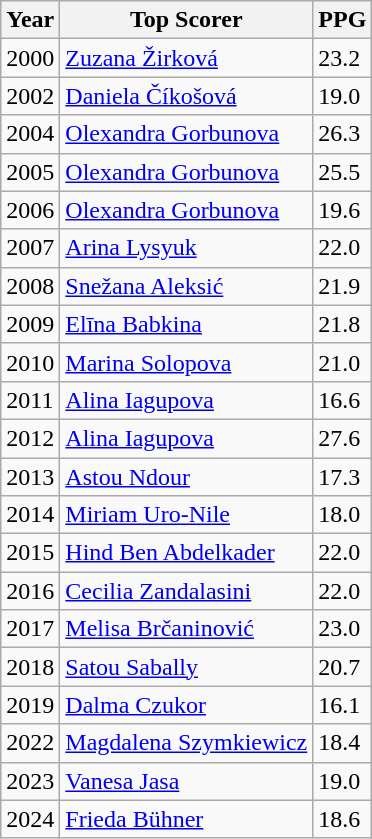<table class=wikitable>
<tr>
<th>Year</th>
<th>Top Scorer</th>
<th>PPG</th>
</tr>
<tr>
<td>2000</td>
<td> <a href='#'>Zuzana Žirková</a></td>
<td>23.2</td>
</tr>
<tr>
<td>2002</td>
<td> <a href='#'>Daniela Číkošová</a></td>
<td>19.0</td>
</tr>
<tr>
<td>2004</td>
<td> <a href='#'>Olexandra Gorbunova</a></td>
<td>26.3</td>
</tr>
<tr>
<td>2005</td>
<td> <a href='#'>Olexandra Gorbunova</a></td>
<td>25.5</td>
</tr>
<tr>
<td>2006</td>
<td> <a href='#'>Olexandra Gorbunova</a></td>
<td>19.6</td>
</tr>
<tr>
<td>2007</td>
<td> <a href='#'>Arina Lysyuk</a></td>
<td>22.0</td>
</tr>
<tr>
<td>2008</td>
<td> <a href='#'>Snežana Aleksić</a></td>
<td>21.9</td>
</tr>
<tr>
<td>2009</td>
<td> <a href='#'>Elīna Babkina</a></td>
<td>21.8</td>
</tr>
<tr>
<td>2010</td>
<td> <a href='#'>Marina Solopova</a></td>
<td>21.0</td>
</tr>
<tr>
<td>2011</td>
<td> <a href='#'>Alina Iagupova</a></td>
<td>16.6</td>
</tr>
<tr>
<td>2012</td>
<td> <a href='#'>Alina Iagupova</a></td>
<td>27.6</td>
</tr>
<tr>
<td>2013</td>
<td> <a href='#'>Astou Ndour</a></td>
<td>17.3</td>
</tr>
<tr>
<td>2014</td>
<td> <a href='#'>Miriam Uro-Nile</a></td>
<td>18.0</td>
</tr>
<tr>
<td>2015</td>
<td> <a href='#'>Hind Ben Abdelkader</a></td>
<td>22.0</td>
</tr>
<tr>
<td>2016</td>
<td> <a href='#'>Cecilia Zandalasini</a></td>
<td>22.0</td>
</tr>
<tr>
<td>2017</td>
<td> <a href='#'>Melisa Brčaninović</a></td>
<td>23.0</td>
</tr>
<tr>
<td>2018</td>
<td> <a href='#'>Satou Sabally</a></td>
<td>20.7</td>
</tr>
<tr>
<td>2019</td>
<td> <a href='#'>Dalma Czukor</a></td>
<td>16.1</td>
</tr>
<tr>
<td>2022</td>
<td> <a href='#'>Magdalena Szymkiewicz</a></td>
<td>18.4</td>
</tr>
<tr>
<td>2023</td>
<td> <a href='#'>Vanesa Jasa</a></td>
<td>19.0</td>
</tr>
<tr>
<td>2024</td>
<td> <a href='#'>Frieda Bühner</a></td>
<td>18.6</td>
</tr>
</table>
